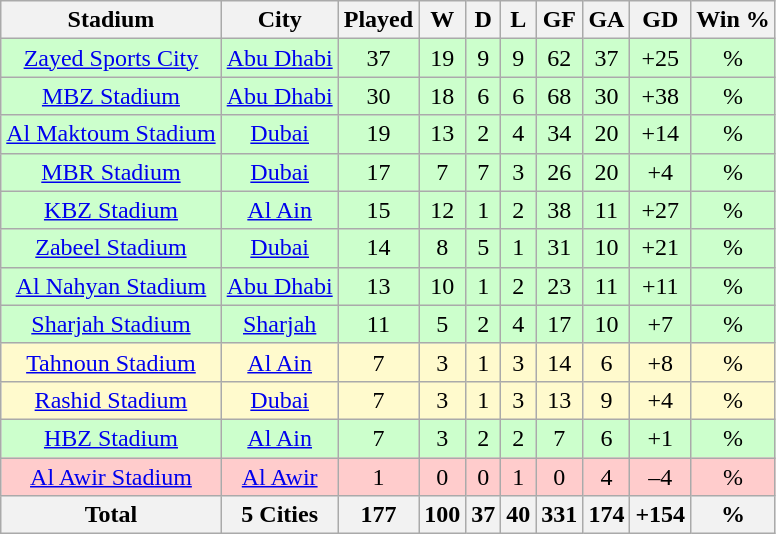<table class="sortable wikitable" style="text-align:center">
<tr>
<th>Stadium</th>
<th>City</th>
<th>Played</th>
<th>W</th>
<th>D</th>
<th>L</th>
<th>GF</th>
<th>GA</th>
<th>GD</th>
<th>Win %</th>
</tr>
<tr bgcolor="#CCFFCC">
<td align="center"><a href='#'>Zayed Sports City</a></td>
<td><a href='#'>Abu Dhabi</a></td>
<td>37</td>
<td>19</td>
<td>9</td>
<td>9</td>
<td>62</td>
<td>37</td>
<td>+25</td>
<td>%</td>
</tr>
<tr bgcolor="#CCFFCC">
<td align="center"><a href='#'>MBZ Stadium</a></td>
<td><a href='#'>Abu Dhabi</a></td>
<td>30</td>
<td>18</td>
<td>6</td>
<td>6</td>
<td>68</td>
<td>30</td>
<td>+38</td>
<td>%</td>
</tr>
<tr bgcolor="#CCFFCC">
<td align="center"><a href='#'>Al Maktoum Stadium</a></td>
<td><a href='#'>Dubai</a></td>
<td>19</td>
<td>13</td>
<td>2</td>
<td>4</td>
<td>34</td>
<td>20</td>
<td>+14</td>
<td>%</td>
</tr>
<tr bgcolor="#CCFFCC">
<td align="center"><a href='#'>MBR Stadium</a></td>
<td><a href='#'>Dubai</a></td>
<td>17</td>
<td>7</td>
<td>7</td>
<td>3</td>
<td>26</td>
<td>20</td>
<td>+4</td>
<td>%</td>
</tr>
<tr bgcolor="#CCFFCC">
<td align="center"><a href='#'>KBZ Stadium</a></td>
<td><a href='#'>Al Ain</a></td>
<td>15</td>
<td>12</td>
<td>1</td>
<td>2</td>
<td>38</td>
<td>11</td>
<td>+27</td>
<td>%</td>
</tr>
<tr bgcolor="#CCFFCC">
<td align="center"><a href='#'>Zabeel Stadium</a></td>
<td><a href='#'>Dubai</a></td>
<td>14</td>
<td>8</td>
<td>5</td>
<td>1</td>
<td>31</td>
<td>10</td>
<td>+21</td>
<td>%</td>
</tr>
<tr bgcolor="#CCFFCC">
<td align="center"><a href='#'>Al Nahyan Stadium</a></td>
<td><a href='#'>Abu Dhabi</a></td>
<td>13</td>
<td>10</td>
<td>1</td>
<td>2</td>
<td>23</td>
<td>11</td>
<td>+11</td>
<td>%</td>
</tr>
<tr bgcolor="#CCFFCC">
<td align="center"><a href='#'>Sharjah Stadium</a></td>
<td><a href='#'>Sharjah</a></td>
<td>11</td>
<td>5</td>
<td>2</td>
<td>4</td>
<td>17</td>
<td>10</td>
<td>+7</td>
<td>%</td>
</tr>
<tr bgcolor="#FFFACD">
<td align="center"><a href='#'>Tahnoun Stadium</a></td>
<td><a href='#'>Al Ain</a></td>
<td>7</td>
<td>3</td>
<td>1</td>
<td>3</td>
<td>14</td>
<td>6</td>
<td>+8</td>
<td>%</td>
</tr>
<tr bgcolor="#FFFACD">
<td align="center"><a href='#'>Rashid Stadium</a></td>
<td><a href='#'>Dubai</a></td>
<td>7</td>
<td>3</td>
<td>1</td>
<td>3</td>
<td>13</td>
<td>9</td>
<td>+4</td>
<td>%</td>
</tr>
<tr bgcolor="#CCFFCC">
<td align="center"><a href='#'>HBZ Stadium</a></td>
<td><a href='#'>Al Ain</a></td>
<td>7</td>
<td>3</td>
<td>2</td>
<td>2</td>
<td>7</td>
<td>6</td>
<td>+1</td>
<td>%</td>
</tr>
<tr bgcolor="#FFCCCC">
<td align="center"><a href='#'>Al Awir Stadium</a></td>
<td><a href='#'>Al Awir</a></td>
<td>1</td>
<td>0</td>
<td>0</td>
<td>1</td>
<td>0</td>
<td>4</td>
<td>–4</td>
<td>%</td>
</tr>
<tr class="sortbottom">
<th align="center">Total</th>
<th>5 Cities</th>
<th>177</th>
<th>100</th>
<th>37</th>
<th>40</th>
<th>331</th>
<th>174</th>
<th>+154</th>
<th>%</th>
</tr>
</table>
